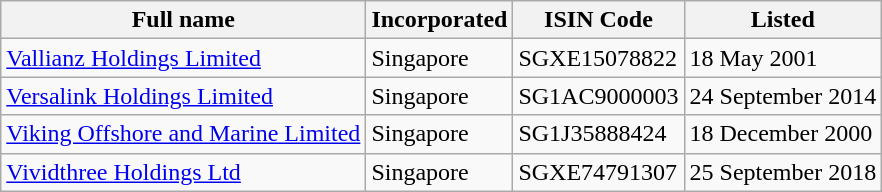<table class="wikitable">
<tr>
<th>Full name</th>
<th>Incorporated</th>
<th>ISIN Code</th>
<th>Listed</th>
</tr>
<tr>
<td><a href='#'>Vallianz Holdings Limited</a></td>
<td>Singapore</td>
<td>SGXE15078822</td>
<td>18 May 2001</td>
</tr>
<tr>
<td><a href='#'>Versalink Holdings Limited</a></td>
<td>Singapore</td>
<td>SG1AC9000003</td>
<td>24 September 2014</td>
</tr>
<tr>
<td><a href='#'>Viking Offshore and Marine Limited</a></td>
<td>Singapore</td>
<td>SG1J35888424</td>
<td>18 December 2000</td>
</tr>
<tr>
<td><a href='#'>Vividthree Holdings Ltd</a></td>
<td>Singapore</td>
<td>SGXE74791307</td>
<td>25 September 2018</td>
</tr>
</table>
